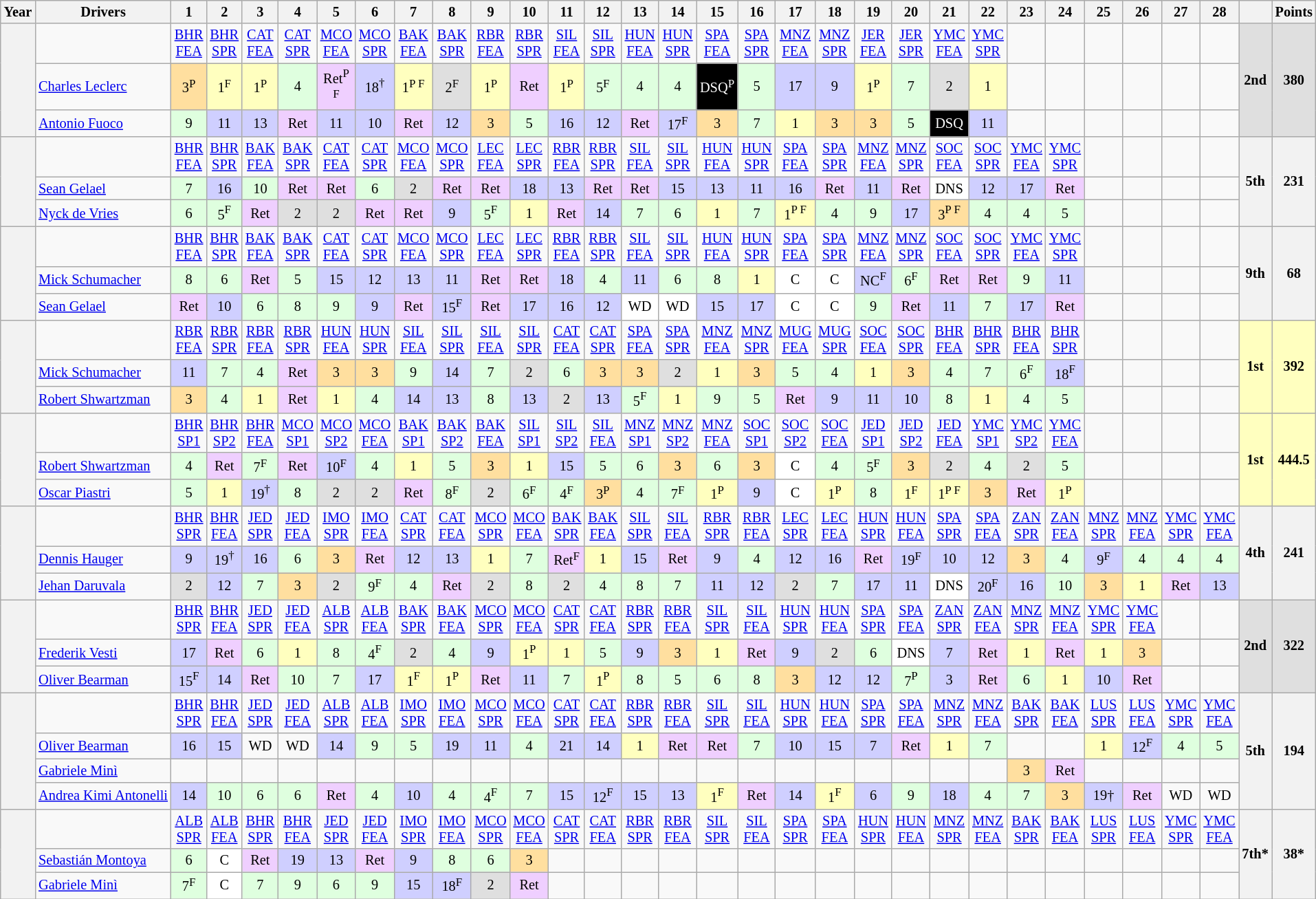<table class="wikitable" style="text-align:center; font-size:85%">
<tr>
<th>Year</th>
<th>Drivers</th>
<th>1</th>
<th>2</th>
<th>3</th>
<th>4</th>
<th>5</th>
<th>6</th>
<th>7</th>
<th>8</th>
<th>9</th>
<th>10</th>
<th>11</th>
<th>12</th>
<th>13</th>
<th>14</th>
<th>15</th>
<th>16</th>
<th>17</th>
<th>18</th>
<th>19</th>
<th>20</th>
<th>21</th>
<th>22</th>
<th>23</th>
<th>24</th>
<th>25</th>
<th>26</th>
<th>27</th>
<th>28</th>
<th></th>
<th>Points</th>
</tr>
<tr>
<th rowspan=3></th>
<td></td>
<td><a href='#'>BHR<br>FEA</a></td>
<td><a href='#'>BHR<br>SPR</a></td>
<td><a href='#'>CAT<br>FEA</a></td>
<td><a href='#'>CAT<br>SPR</a></td>
<td><a href='#'>MCO<br>FEA</a></td>
<td><a href='#'>MCO<br>SPR</a></td>
<td><a href='#'>BAK<br>FEA</a></td>
<td><a href='#'>BAK<br>SPR</a></td>
<td><a href='#'>RBR<br>FEA</a></td>
<td><a href='#'>RBR<br>SPR</a></td>
<td><a href='#'>SIL<br>FEA</a></td>
<td><a href='#'>SIL<br>SPR</a></td>
<td><a href='#'>HUN<br>FEA</a></td>
<td><a href='#'>HUN<br>SPR</a></td>
<td><a href='#'>SPA<br>FEA</a></td>
<td><a href='#'>SPA<br>SPR</a></td>
<td><a href='#'>MNZ<br>FEA</a></td>
<td><a href='#'>MNZ<br>SPR</a></td>
<td><a href='#'>JER<br>FEA</a></td>
<td><a href='#'>JER<br>SPR</a></td>
<td><a href='#'>YMC<br>FEA</a></td>
<td><a href='#'>YMC<br>SPR</a></td>
<td></td>
<td></td>
<td></td>
<td></td>
<td></td>
<td></td>
<th rowspan=3 style="background:#DFDFDF;">2nd</th>
<th rowspan=3 style="background:#DFDFDF;">380</th>
</tr>
<tr>
<td align=left nowrap> <a href='#'>Charles Leclerc</a></td>
<td style="background:#FFDF9F;">3<span><sup>P</sup></span></td>
<td style="background:#FFFFBF;">1<span><sup>F</sup></span></td>
<td style="background:#FFFFBF;">1<span><sup>P</sup></span></td>
<td style="background:#DFFFDF;">4</td>
<td style="background:#EFCFFF;">Ret<span><sup>P F</sup></span></td>
<td style="background:#CFCFFF;">18<sup>†</sup></td>
<td style="background:#FFFFBF;">1<span><sup>P F</sup></span></td>
<td style="background:#DFDFDF;">2<span><sup>F</sup></span></td>
<td style="background:#FFFFBF;">1<span><sup>P</sup></span></td>
<td style="background:#EFCFFF;">Ret</td>
<td style="background:#FFFFBF;">1<span><sup>P</sup></span></td>
<td style="background:#DFFFDF;">5<span><sup>F</sup></span></td>
<td style="background:#DFFFDF;">4</td>
<td style="background:#DFFFDF;">4</td>
<td style="background:#000; color:white;">DSQ<span><sup>P</sup></span></td>
<td style="background:#DFFFDF;">5</td>
<td style="background:#CFCFFF;">17</td>
<td style="background:#CFCFFF;">9</td>
<td style="background:#FFFFBF;">1<span><sup>P</sup></span></td>
<td style="background:#DFFFDF;">7</td>
<td style="background:#DFDFDF;">2</td>
<td style="background:#FFFFBF;">1</td>
<td></td>
<td></td>
<td></td>
<td></td>
<td></td>
<td></td>
</tr>
<tr>
<td align=left nowrap> <a href='#'>Antonio Fuoco</a></td>
<td style="background:#DFFFDF;">9</td>
<td style="background:#CFCFFF;">11</td>
<td style="background:#CFCFFF;">13</td>
<td style="background:#EFCFFF;">Ret</td>
<td style="background:#CFCFFF;">11</td>
<td style="background:#CFCFFF;">10</td>
<td style="background:#EFCFFF;">Ret</td>
<td style="background:#CFCFFF;">12</td>
<td style="background:#FFDF9F;">3</td>
<td style="background:#DFFFDF;">5</td>
<td style="background:#CFCFFF;">16</td>
<td style="background:#CFCFFF;">12</td>
<td style="background:#EFCFFF;">Ret</td>
<td style="background:#CFCFFF;">17<span><sup>F</sup></span></td>
<td style="background:#FFDF9F;">3</td>
<td style="background:#DFFFDF;">7</td>
<td style="background:#FFFFBF;">1</td>
<td style="background:#FFDF9F;">3</td>
<td style="background:#FFDF9F;">3</td>
<td style="background:#DFFFDF;">5</td>
<td style="background:#000000; color:white">DSQ</td>
<td style="background:#CFCFFF;">11</td>
<td></td>
<td></td>
<td></td>
<td></td>
<td></td>
<td></td>
</tr>
<tr>
<th rowspan=3></th>
<td></td>
<td><a href='#'>BHR<br>FEA</a></td>
<td><a href='#'>BHR<br>SPR</a></td>
<td><a href='#'>BAK<br>FEA</a></td>
<td><a href='#'>BAK<br>SPR</a></td>
<td><a href='#'>CAT<br>FEA</a></td>
<td><a href='#'>CAT<br>SPR</a></td>
<td><a href='#'>MCO<br>FEA</a></td>
<td><a href='#'>MCO<br>SPR</a></td>
<td><a href='#'>LEC<br>FEA</a></td>
<td><a href='#'>LEC<br>SPR</a></td>
<td><a href='#'>RBR<br>FEA</a></td>
<td><a href='#'>RBR<br>SPR</a></td>
<td><a href='#'>SIL<br>FEA</a></td>
<td><a href='#'>SIL<br>SPR</a></td>
<td><a href='#'>HUN<br>FEA</a></td>
<td><a href='#'>HUN<br>SPR</a></td>
<td><a href='#'>SPA<br>FEA</a></td>
<td><a href='#'>SPA<br>SPR</a></td>
<td><a href='#'>MNZ<br>FEA</a></td>
<td><a href='#'>MNZ<br>SPR</a></td>
<td><a href='#'>SOC<br>FEA</a></td>
<td><a href='#'>SOC<br>SPR</a></td>
<td><a href='#'>YMC<br>FEA</a></td>
<td><a href='#'>YMC<br>SPR</a></td>
<td></td>
<td></td>
<td></td>
<td></td>
<th rowspan=3>5th</th>
<th rowspan=3>231</th>
</tr>
<tr>
<td align=left nowrap> <a href='#'>Sean Gelael</a></td>
<td style="background:#DFFFDF;">7</td>
<td style="background:#CFCFFF;">16</td>
<td style="background:#DFFFDF;">10</td>
<td style="background:#EFCFFF;">Ret</td>
<td style="background:#EFCFFF;">Ret</td>
<td style="background:#DFFFDF;">6</td>
<td style="background:#DFDFDF;">2</td>
<td style="background:#EFCFFF;">Ret</td>
<td style="background:#EFCFFF;">Ret</td>
<td style="background:#CFCFFF;">18</td>
<td style="background:#CFCFFF;">13</td>
<td style="background:#EFCFFF;">Ret</td>
<td style="background:#EFCFFF;">Ret</td>
<td style="background:#CFCFFF;">15</td>
<td style="background:#CFCFFF;">13</td>
<td style="background:#CFCFFF;">11</td>
<td style="background:#CFCFFF;">16</td>
<td style="background:#EFCFFF;">Ret</td>
<td style="background:#CFCFFF;">11</td>
<td style="background:#EFCFFF;">Ret</td>
<td style="background:#FFFFFF;">DNS</td>
<td style="background:#CFCFFF;">12</td>
<td style="background:#CFCFFF;">17</td>
<td style="background:#EFCFFF;">Ret</td>
<td></td>
<td></td>
<td></td>
<td></td>
</tr>
<tr>
<td align=left nowrap> <a href='#'>Nyck de Vries</a></td>
<td style="background:#DFFFDF;">6</td>
<td style="background:#DFFFDF;">5<span><sup>F</sup></span></td>
<td style="background:#EFCFFF;">Ret</td>
<td style="background:#DFDFDF;">2</td>
<td style="background:#DFDFDF;">2</td>
<td style="background:#EFCFFF;">Ret</td>
<td style="background:#EFCFFF;">Ret</td>
<td style="background:#CFCFFF;">9</td>
<td style="background:#DFFFDF;">5<span><sup>F</sup></span></td>
<td style="background:#FFFFBF;">1</td>
<td style="background:#EFCFFF;">Ret</td>
<td style="background:#CFCFFF;">14</td>
<td style="background:#DFFFDF;">7</td>
<td style="background:#DFFFDF;">6</td>
<td style="background:#FFFFBF;">1</td>
<td style="background:#DFFFDF;">7</td>
<td style="background:#FFFFBF;">1<span><sup>P F</sup></span></td>
<td style="background:#DFFFDF;">4</td>
<td style="background:#DFFFDF;">9</td>
<td style="background:#CFCFFF;">17</td>
<td style="background:#FFDF9F;">3<span><sup>P F</sup></span></td>
<td style="background:#DFFFDF;">4</td>
<td style="background:#DFFFDF;">4</td>
<td style="background:#DFFFDF;">5</td>
<td></td>
<td></td>
<td></td>
<td></td>
</tr>
<tr>
<th rowspan=3></th>
<td></td>
<td><a href='#'>BHR<br>FEA</a></td>
<td><a href='#'>BHR<br>SPR</a></td>
<td><a href='#'>BAK<br>FEA</a></td>
<td><a href='#'>BAK<br>SPR</a></td>
<td><a href='#'>CAT<br>FEA</a></td>
<td><a href='#'>CAT<br>SPR</a></td>
<td><a href='#'>MCO<br>FEA</a></td>
<td><a href='#'>MCO<br>SPR</a></td>
<td><a href='#'>LEC<br>FEA</a></td>
<td><a href='#'>LEC<br>SPR</a></td>
<td><a href='#'>RBR<br>FEA</a></td>
<td><a href='#'>RBR<br>SPR</a></td>
<td><a href='#'>SIL<br>FEA</a></td>
<td><a href='#'>SIL<br>SPR</a></td>
<td><a href='#'>HUN<br>FEA</a></td>
<td><a href='#'>HUN<br>SPR</a></td>
<td><a href='#'>SPA<br>FEA</a></td>
<td><a href='#'>SPA<br>SPR</a></td>
<td><a href='#'>MNZ<br>FEA</a></td>
<td><a href='#'>MNZ<br>SPR</a></td>
<td><a href='#'>SOC<br>FEA</a></td>
<td><a href='#'>SOC<br>SPR</a></td>
<td><a href='#'>YMC<br>FEA</a></td>
<td><a href='#'>YMC<br>SPR</a></td>
<td></td>
<td></td>
<td></td>
<td></td>
<th rowspan=3>9th</th>
<th rowspan=3>68</th>
</tr>
<tr>
<td align=left nowrap> <a href='#'>Mick Schumacher</a></td>
<td style="background:#DFFFDF;">8</td>
<td style="background:#DFFFDF;">6</td>
<td style="background:#EFCFFF;">Ret</td>
<td style="background:#DFFFDF;">5</td>
<td style="background:#CFCFFF;">15</td>
<td style="background:#CFCFFF;">12</td>
<td style="background:#CFCFFF;">13</td>
<td style="background:#CFCFFF;">11</td>
<td style="background:#EFCFFF;">Ret</td>
<td style="background:#EFCFFF;">Ret</td>
<td style="background:#CFCFFF;">18</td>
<td style="background:#DFFFDF;">4</td>
<td style="background:#CFCFFF;">11</td>
<td style="background:#DFFFDF;">6</td>
<td style="background:#DFFFDF;">8</td>
<td style="background:#FFFFBF;">1</td>
<td style="background:#FFFFFF;">C</td>
<td style="background:#FFFFFF;">C</td>
<td style="background:#CFCFFF;">NC<span><sup>F</sup></span></td>
<td style="background:#DFFFDF;">6<span><sup>F</sup></span></td>
<td style="background:#EFCFFF;">Ret</td>
<td style="background:#EFCFFF;">Ret</td>
<td style="background:#DFFFDF;">9</td>
<td style="background:#CFCFFF;">11</td>
<td></td>
<td></td>
<td></td>
<td></td>
</tr>
<tr>
<td align=left nowrap> <a href='#'>Sean Gelael</a></td>
<td style="background:#EFCFFF;">Ret</td>
<td style="background:#CFCFFF;">10</td>
<td style="background:#DFFFDF;">6</td>
<td style="background:#DFFFDF;">8</td>
<td style="background:#DFFFDF;">9</td>
<td style="background:#CFCFFF;">9</td>
<td style="background:#EFCFFF;">Ret</td>
<td style="background:#CFCFFF;">15<span><sup>F</sup></span></td>
<td style="background:#EFCFFF;">Ret</td>
<td style="background:#CFCFFF;">17</td>
<td style="background:#CFCFFF;">16</td>
<td style="background:#CFCFFF;">12</td>
<td style="background:#FFFFFF;">WD</td>
<td style="background:#FFFFFF;">WD</td>
<td style="background:#CFCFFF;">15</td>
<td style="background:#CFCFFF;">17</td>
<td style="background:#FFFFFF;">C</td>
<td style="background:#FFFFFF;">C</td>
<td style="background:#DFFFDF;">9</td>
<td style="background:#EFCFFF;">Ret</td>
<td style="background:#CFCFFF;">11</td>
<td style="background:#DFFFDF;">7</td>
<td style="background:#CFCFFF;">17</td>
<td style="background:#EFCFFF;">Ret</td>
<td></td>
<td></td>
<td></td>
<td></td>
</tr>
<tr>
<th rowspan=3></th>
<td></td>
<td><a href='#'>RBR<br>FEA</a></td>
<td><a href='#'>RBR<br>SPR</a></td>
<td><a href='#'>RBR<br>FEA</a></td>
<td><a href='#'>RBR<br>SPR</a></td>
<td><a href='#'>HUN<br>FEA</a></td>
<td><a href='#'>HUN<br>SPR</a></td>
<td><a href='#'>SIL<br>FEA</a></td>
<td><a href='#'>SIL<br>SPR</a></td>
<td><a href='#'>SIL<br>FEA</a></td>
<td><a href='#'>SIL<br>SPR</a></td>
<td><a href='#'>CAT<br>FEA</a></td>
<td><a href='#'>CAT<br>SPR</a></td>
<td><a href='#'>SPA<br>FEA</a></td>
<td><a href='#'>SPA<br>SPR</a></td>
<td><a href='#'>MNZ<br>FEA</a></td>
<td><a href='#'>MNZ<br>SPR</a></td>
<td><a href='#'>MUG<br>FEA</a></td>
<td><a href='#'>MUG<br>SPR</a></td>
<td><a href='#'>SOC<br>FEA</a></td>
<td><a href='#'>SOC<br>SPR</a></td>
<td><a href='#'>BHR<br>FEA</a></td>
<td><a href='#'>BHR<br>SPR</a></td>
<td><a href='#'>BHR<br>FEA</a></td>
<td><a href='#'>BHR<br>SPR</a></td>
<td></td>
<td></td>
<td></td>
<td></td>
<th rowspan=3 style="background:#FFFFBF;">1st</th>
<th rowspan=3 style="background:#FFFFBF;">392</th>
</tr>
<tr>
<td align=left nowrap> <a href='#'>Mick Schumacher</a></td>
<td style="background:#CFCFFF;">11</td>
<td style="background:#DFFFDF;">7</td>
<td style="background:#DFFFDF;">4</td>
<td style="background:#EFCFFF;">Ret</td>
<td style="background:#FFDF9F;">3</td>
<td style="background:#FFDF9F;">3</td>
<td style="background:#DFFFDF;">9</td>
<td style="background:#CFCFFF;">14</td>
<td style="background:#DFFFDF;">7</td>
<td style="background:#DFDFDF;">2</td>
<td style="background:#DFFFDF;">6</td>
<td style="background:#FFDF9F;">3</td>
<td style="background:#FFDF9F;">3</td>
<td style="background:#DFDFDF;">2</td>
<td style="background:#FFFFBF;">1</td>
<td style="background:#FFDF9F;">3</td>
<td style="background:#DFFFDF;">5</td>
<td style="background:#DFFFDF;">4</td>
<td style="background:#FFFFBF;">1</td>
<td style="background:#FFDF9F;">3</td>
<td style="background:#DFFFDF;">4</td>
<td style="background:#DFFFDF;">7</td>
<td style="background:#DFFFDF;">6<span><sup>F</sup></span></td>
<td style="background:#CFCFFF;">18<span><sup>F</sup></span></td>
<td></td>
<td></td>
<td></td>
<td></td>
</tr>
<tr>
<td align=left nowrap> <a href='#'>Robert Shwartzman</a></td>
<td style="background:#FFDF9F;">3</td>
<td style="background:#DFFFDF;">4</td>
<td style="background:#FFFFBF;">1</td>
<td style="background:#EFCFFF;">Ret</td>
<td style="background:#FFFFBF;">1</td>
<td style="background:#DFFFDF;">4</td>
<td style="background:#CFCFFF;">14</td>
<td style="background:#CFCFFF;">13</td>
<td style="background:#DFFFDF;">8</td>
<td style="background:#CFCFFF;">13</td>
<td style="background:#DFDFDF;">2</td>
<td style="background:#CFCFFF;">13</td>
<td style="background:#DFFFDF;">5<span><sup>F</sup></span></td>
<td style="background:#FFFFBF;">1</td>
<td style="background:#DFFFDF;">9</td>
<td style="background:#DFFFDF;">5</td>
<td style="background:#EFCFFF;">Ret</td>
<td style="background:#CFCFFF;">9</td>
<td style="background:#CFCFFF;">11</td>
<td style="background:#CFCFFF;">10</td>
<td style="background:#DFFFDF;">8</td>
<td style="background:#FFFFBF;">1</td>
<td style="background:#DFFFDF;">4</td>
<td style="background:#DFFFDF;">5</td>
<td></td>
<td></td>
<td></td>
<td></td>
</tr>
<tr>
<th rowspan=3></th>
<td></td>
<td><a href='#'>BHR<br>SP1</a></td>
<td><a href='#'>BHR<br>SP2</a></td>
<td><a href='#'>BHR<br>FEA</a></td>
<td><a href='#'>MCO<br>SP1</a></td>
<td><a href='#'>MCO<br>SP2</a></td>
<td><a href='#'>MCO<br>FEA</a></td>
<td><a href='#'>BAK<br>SP1</a></td>
<td><a href='#'>BAK<br>SP2</a></td>
<td><a href='#'>BAK<br>FEA</a></td>
<td><a href='#'>SIL<br>SP1</a></td>
<td><a href='#'>SIL<br>SP2</a></td>
<td><a href='#'>SIL<br>FEA</a></td>
<td><a href='#'>MNZ<br>SP1</a></td>
<td><a href='#'>MNZ<br>SP2</a></td>
<td><a href='#'>MNZ<br>FEA</a></td>
<td><a href='#'>SOC<br>SP1</a></td>
<td><a href='#'>SOC<br>SP2</a></td>
<td><a href='#'>SOC<br>FEA</a></td>
<td><a href='#'>JED<br>SP1</a></td>
<td><a href='#'>JED<br>SP2</a></td>
<td><a href='#'>JED<br>FEA</a></td>
<td><a href='#'>YMC<br>SP1</a></td>
<td><a href='#'>YMC<br>SP2</a></td>
<td><a href='#'>YMC<br>FEA</a></td>
<td></td>
<td></td>
<td></td>
<td></td>
<th rowspan=3 style="background:#FFFFBF;">1st</th>
<th rowspan=3 style="background:#FFFFBF;">444.5</th>
</tr>
<tr>
<td align=left nowrap> <a href='#'>Robert Shwartzman</a></td>
<td style="background:#DFFFDF;">4</td>
<td style="background:#EFCFFF;">Ret</td>
<td style="background:#DFFFDF;">7<span><sup>F</sup></span></td>
<td style="background:#EFCFFF;">Ret</td>
<td style="background:#CFCFFF;">10<span><sup>F</sup></span></td>
<td style="background:#DFFFDF;">4</td>
<td style="background:#FFFFBF;">1</td>
<td style="background:#DFFFDF;">5</td>
<td style="background:#FFDF9F;">3</td>
<td style="background:#FFFFBF;">1</td>
<td style="background:#CFCFFF;">15</td>
<td style="background:#DFFFDF;">5</td>
<td style="background:#DFFFDF;">6</td>
<td style="background:#FFDF9F;">3</td>
<td style="background:#DFFFDF;">6</td>
<td style="background:#FFDF9F;">3</td>
<td style="background:#FFFFFF;">C</td>
<td style="background:#DFFFDF;">4</td>
<td style="background:#DFFFDF;">5<span><sup>F</sup></span></td>
<td style="background:#FFDF9F;">3</td>
<td style="background:#DFDFDF;">2</td>
<td style="background:#DFFFDF;">4</td>
<td style="background:#DFDFDF;">2</td>
<td style="background:#DFFFDF;">5</td>
<td></td>
<td></td>
<td></td>
<td></td>
</tr>
<tr>
<td align=left nowrap> <a href='#'>Oscar Piastri</a></td>
<td style="background:#DFFFDF;">5</td>
<td style="background:#FFFFBF;">1</td>
<td style="background:#CFCFFF;">19<sup>†</sup></td>
<td style="background:#DFFFDF;">8</td>
<td style="background:#DFDFDF;">2</td>
<td style="background:#DFDFDF;">2</td>
<td style="background:#EFCFFF;">Ret</td>
<td style="background:#DFFFDF;">8<span><sup>F</sup></span></td>
<td style="background:#DFDFDF;">2</td>
<td style="background:#DFFFDF;">6<span><sup>F</sup></span></td>
<td style="background:#DFFFDF;">4<span><sup>F</sup></span></td>
<td style="background:#FFDF9F;">3<span><sup>P</sup></span></td>
<td style="background:#DFFFDF;">4</td>
<td style="background:#DFFFDF;">7<span><sup>F</sup></span></td>
<td style="background:#FFFFBF;">1<span><sup>P</sup></span></td>
<td style="background:#CFCFFF;">9</td>
<td style="background:#FFFFFF;">C</td>
<td style="background:#FFFFBF;">1<span><sup>P</sup></span></td>
<td style="background:#DFFFDF;">8</td>
<td style="background:#FFFFBF;">1<span><sup>F</sup></span></td>
<td style="background:#FFFFBF;">1<span><sup>P F</sup></span></td>
<td style="background:#FFDF9F;">3</td>
<td style="background:#EFCFFF;">Ret</td>
<td style="background:#FFFFBF;">1<span><sup>P</sup></span></td>
<td></td>
<td></td>
<td></td>
<td></td>
</tr>
<tr>
<th rowspan=3></th>
<td></td>
<td><a href='#'>BHR<br>SPR</a></td>
<td><a href='#'>BHR<br>FEA</a></td>
<td><a href='#'>JED<br>SPR</a></td>
<td><a href='#'>JED<br>FEA</a></td>
<td><a href='#'>IMO<br>SPR</a></td>
<td><a href='#'>IMO<br>FEA</a></td>
<td><a href='#'>CAT<br>SPR</a></td>
<td><a href='#'>CAT<br>FEA</a></td>
<td><a href='#'>MCO<br>SPR</a></td>
<td><a href='#'>MCO<br>FEA</a></td>
<td><a href='#'>BAK<br>SPR</a></td>
<td><a href='#'>BAK<br>FEA</a></td>
<td><a href='#'>SIL<br>SPR</a></td>
<td><a href='#'>SIL<br>FEA</a></td>
<td><a href='#'>RBR<br>SPR</a></td>
<td><a href='#'>RBR<br>FEA</a></td>
<td><a href='#'>LEC<br>SPR</a></td>
<td><a href='#'>LEC<br>FEA</a></td>
<td><a href='#'>HUN<br>SPR</a></td>
<td><a href='#'>HUN<br>FEA</a></td>
<td><a href='#'>SPA<br>SPR</a></td>
<td><a href='#'>SPA<br>FEA</a></td>
<td><a href='#'>ZAN<br>SPR</a></td>
<td><a href='#'>ZAN<br>FEA</a></td>
<td><a href='#'>MNZ<br>SPR</a></td>
<td><a href='#'>MNZ<br>FEA</a></td>
<td><a href='#'>YMC<br>SPR</a></td>
<td><a href='#'>YMC<br>FEA</a></td>
<th rowspan=3 style="background:#;">4th</th>
<th rowspan=3 style="background:#;">241</th>
</tr>
<tr>
<td align=left nowrap> <a href='#'>Dennis Hauger</a></td>
<td style="background:#CFCFFF;">9</td>
<td style="background:#CFCFFF;">19<sup>†</sup></td>
<td style="background:#CFCFFF;">16</td>
<td style="background:#DFFFDF;">6</td>
<td style="background:#FFDF9F;">3</td>
<td style="background:#EFCFFF;">Ret</td>
<td style="background:#CFCFFF;">12</td>
<td style="background:#CFCFFF;">13</td>
<td style="background:#FFFFBF;">1</td>
<td style="background:#DFFFDF;">7</td>
<td style="background:#EFCFFF;">Ret<span><sup>F</sup></span></td>
<td style="background:#FFFFBF;">1</td>
<td style="background:#CFCFFF;">15</td>
<td style="background:#EFCFFF;">Ret</td>
<td style="background:#CFCFFF;">9</td>
<td style="background:#DFFFDF;">4</td>
<td style="background:#CFCFFF;">12</td>
<td style="background:#CFCFFF;">16</td>
<td style="background:#EFCFFF;">Ret</td>
<td style="background:#CFCFFF;">19<span><sup>F</sup></span></td>
<td style="background:#CFCFFF;">10</td>
<td style="background:#CFCFFF;">12</td>
<td style="background:#FFDF9F;">3</td>
<td style="background:#DFFFDF;">4</td>
<td style="background:#CFCFFF;">9<span><sup>F</sup></span></td>
<td style="background:#DFFFDF;">4</td>
<td style="background:#DFFFDF;">4</td>
<td style="background:#DFFFDF;">4</td>
</tr>
<tr>
<td align=left nowrap> <a href='#'>Jehan Daruvala</a></td>
<td style="background:#DFDFDF;">2</td>
<td style="background:#CFCFFF;">12</td>
<td style="background:#DFFFDF;">7</td>
<td style="background:#FFDF9F;">3</td>
<td style="background:#DFDFDF;">2</td>
<td style="background:#DFFFDF;">9<span><sup>F</sup></span></td>
<td style="background:#DFFFDF;">4</td>
<td style="background:#EFCFFF;">Ret</td>
<td style="background:#DFDFDF;">2</td>
<td style="background:#DFFFDF;">8</td>
<td style="background:#DFDFDF;">2</td>
<td style="background:#DFFFDF;">4</td>
<td style="background:#DFFFDF;">8</td>
<td style="background:#DFFFDF;">7</td>
<td style="background:#CFCFFF;">11</td>
<td style="background:#CFCFFF;">12</td>
<td style="background:#DFDFDF;">2</td>
<td style="background:#DFFFDF;">7</td>
<td style="background:#CFCFFF;">17</td>
<td style="background:#CFCFFF;">11</td>
<td style="background:#FFFFFF;">DNS</td>
<td style="background:#CFCFFF;">20<span><sup>F</sup></span></td>
<td style="background:#CFCFFF;">16</td>
<td style="background:#DFFFDF;">10</td>
<td style="background:#FFDF9F;">3</td>
<td style="background:#FFFFBF;">1</td>
<td style="background:#EFCFFF;">Ret</td>
<td style="background:#CFCFFF;">13</td>
</tr>
<tr>
<th rowspan=3></th>
<td></td>
<td><a href='#'>BHR<br>SPR</a></td>
<td><a href='#'>BHR<br>FEA</a></td>
<td><a href='#'>JED<br>SPR</a></td>
<td><a href='#'>JED<br>FEA</a></td>
<td><a href='#'>ALB<br>SPR</a></td>
<td><a href='#'>ALB<br>FEA</a></td>
<td><a href='#'>BAK<br>SPR</a></td>
<td><a href='#'>BAK<br>FEA</a></td>
<td><a href='#'>MCO<br>SPR</a></td>
<td><a href='#'>MCO<br>FEA</a></td>
<td><a href='#'>CAT<br>SPR</a></td>
<td><a href='#'>CAT<br>FEA</a></td>
<td><a href='#'>RBR<br>SPR</a></td>
<td><a href='#'>RBR<br>FEA</a></td>
<td><a href='#'>SIL<br>SPR</a></td>
<td><a href='#'>SIL<br>FEA</a></td>
<td><a href='#'>HUN<br>SPR</a></td>
<td><a href='#'>HUN<br>FEA</a></td>
<td><a href='#'>SPA<br>SPR</a></td>
<td><a href='#'>SPA<br>FEA</a></td>
<td><a href='#'>ZAN<br>SPR</a></td>
<td><a href='#'>ZAN<br>FEA</a></td>
<td><a href='#'>MNZ<br>SPR</a></td>
<td><a href='#'>MNZ<br>FEA</a></td>
<td><a href='#'>YMC<br>SPR</a></td>
<td><a href='#'>YMC<br>FEA</a></td>
<td></td>
<td></td>
<th rowspan=3 style="background:#DFDFDF;">2nd</th>
<th rowspan=3 style="background:#DFDFDF;">322</th>
</tr>
<tr>
<td align=left nowrap> <a href='#'>Frederik Vesti</a></td>
<td style="background:#CFCFFF;">17</td>
<td style="background:#EFCFFF;">Ret</td>
<td style="background:#DFFFDF;">6</td>
<td style="background:#FFFFBF;">1</td>
<td style="background:#DFFFDF;">8</td>
<td style="background:#DFFFDF;">4<span><sup>F</sup></span></td>
<td style="background:#DFDFDF;">2</td>
<td style="background:#DFFFDF;">4</td>
<td style="background:#CFCFFF;">9</td>
<td style="background:#FFFFBF;">1<span><sup>P</sup></span></td>
<td style="background:#FFFFBF;">1</td>
<td style="background:#DFFFDF;">5</td>
<td style="background:#CFCFFF;">9</td>
<td style="background:#FFDF9F;">3</td>
<td style="background:#FFFFBF;">1</td>
<td style="background:#EFCFFF;">Ret</td>
<td style="background:#CFCFFF;">9</td>
<td style="background:#DFDFDF;">2</td>
<td style="background:#DFFFDF;">6</td>
<td style="background:#FFFFFF;">DNS</td>
<td style="background:#CFCFFF;">7</td>
<td style="background:#EFCFFF;">Ret</td>
<td style="background:#FFFFBF;">1</td>
<td style="background:#EFCFFF;">Ret</td>
<td style="background:#FFFFBF;">1</td>
<td style="background:#FFDF9F;">3</td>
<td></td>
<td></td>
</tr>
<tr>
<td align=left nowrap> <a href='#'>Oliver Bearman</a></td>
<td style="background:#CFCFFF;">15<span><sup>F</sup></span></td>
<td style="background:#CFCFFF;">14</td>
<td style="background:#EFCFFF;">Ret</td>
<td style="background:#DFFFDF;">10</td>
<td style="background:#DFFFDF;">7</td>
<td style="background:#CFCFFF;">17</td>
<td style="background:#FFFFBF;">1<span><sup>F</sup></span></td>
<td style="background:#FFFFBF;">1<span><sup>P</sup></span></td>
<td style="background:#EFCFFF;">Ret</td>
<td style="background:#CFCFFF;">11</td>
<td style="background:#DFFFDF;">7</td>
<td style="background:#FFFFBF;">1<span><sup>P</sup></span></td>
<td style="background:#DFFFDF;">8</td>
<td style="background:#DFFFDF;">5</td>
<td style="background:#DFFFDF;">6</td>
<td style="background:#DFFFDF;">8</td>
<td style="background:#FFDF9F;">3</td>
<td style="background:#CFCFFF;">12</td>
<td style="background:#CFCFFF;">12</td>
<td style="background:#DFFFDF;">7<span><sup>P</sup></span></td>
<td style="background:#CFCFFF;">3</td>
<td style="background:#EFCFFF;">Ret</td>
<td style="background:#DFFFDF;">6</td>
<td style="background:#FFFFBF;">1</td>
<td style="background:#CFCFFF;">10</td>
<td style="background:#EFCFFF;">Ret</td>
<td></td>
<td></td>
</tr>
<tr>
<th rowspan=4></th>
<td></td>
<td><a href='#'>BHR<br>SPR</a></td>
<td><a href='#'>BHR<br>FEA</a></td>
<td><a href='#'>JED<br>SPR</a></td>
<td><a href='#'>JED<br>FEA</a></td>
<td><a href='#'>ALB<br>SPR</a></td>
<td><a href='#'>ALB<br>FEA</a></td>
<td><a href='#'>IMO<br>SPR</a></td>
<td><a href='#'>IMO<br>FEA</a></td>
<td><a href='#'>MCO<br>SPR</a></td>
<td><a href='#'>MCO<br>FEA</a></td>
<td><a href='#'>CAT<br>SPR</a></td>
<td><a href='#'>CAT<br>FEA</a></td>
<td><a href='#'>RBR<br>SPR</a></td>
<td><a href='#'>RBR<br>FEA</a></td>
<td><a href='#'>SIL<br>SPR</a></td>
<td><a href='#'>SIL<br>FEA</a></td>
<td><a href='#'>HUN<br>SPR</a></td>
<td><a href='#'>HUN<br>FEA</a></td>
<td><a href='#'>SPA<br>SPR</a></td>
<td><a href='#'>SPA<br>FEA</a></td>
<td><a href='#'>MNZ<br>SPR</a></td>
<td><a href='#'>MNZ<br>FEA</a></td>
<td><a href='#'>BAK<br>SPR</a></td>
<td><a href='#'>BAK<br>FEA</a></td>
<td><a href='#'>LUS<br>SPR</a></td>
<td><a href='#'>LUS<br>FEA</a></td>
<td><a href='#'>YMC<br>SPR</a></td>
<td><a href='#'>YMC<br>FEA</a></td>
<th rowspan=4 style="background:#;">5th</th>
<th rowspan=4 style="background:#;">194</th>
</tr>
<tr>
<td align=left nowrap> <a href='#'>Oliver Bearman</a></td>
<td style="background:#CFCFFF;">16</td>
<td style="background:#CFCFFF;">15</td>
<td>WD</td>
<td>WD</td>
<td style="background:#CFCFFF;">14</td>
<td style="background:#DFFFDF;">9</td>
<td style="background:#DFFFDF;">5</td>
<td style="background:#CFCFFF;">19</td>
<td style="background:#CFCFFF;">11</td>
<td style="background:#DFFFDF;">4</td>
<td style="background:#CFCFFF;">21</td>
<td style="background:#CFCFFF;">14</td>
<td style="background:#FFFFBF;">1</td>
<td style="background:#EFCFFF;">Ret</td>
<td style="background:#EFCFFF;">Ret</td>
<td style="background:#DFFFDF;">7</td>
<td style="background:#CFCFFF;">10</td>
<td style="background:#CFCFFF;">15</td>
<td style="background:#CFCFFF;">7</td>
<td style="background:#EFCFFF;">Ret</td>
<td style="background:#FFFFBF;">1</td>
<td style="background:#DFFFDF;">7</td>
<td></td>
<td></td>
<td style="background:#FFFFBF;">1</td>
<td style="background:#CFCFFF;">12<span><sup>F</sup></span></td>
<td style="background:#DFFFDF;">4</td>
<td style="background:#DFFFDF;">5</td>
</tr>
<tr>
<td align=left nowrap> <a href='#'>Gabriele Minì</a></td>
<td></td>
<td></td>
<td></td>
<td></td>
<td></td>
<td></td>
<td></td>
<td></td>
<td></td>
<td></td>
<td></td>
<td></td>
<td></td>
<td></td>
<td></td>
<td></td>
<td></td>
<td></td>
<td></td>
<td></td>
<td></td>
<td></td>
<td style="background:#FFDF9F;">3</td>
<td style="background:#EFCFFF;">Ret</td>
<td></td>
<td></td>
<td></td>
<td></td>
</tr>
<tr>
<td align=left nowrap> <a href='#'>Andrea Kimi Antonelli</a></td>
<td style="background:#CFCFFF;">14</td>
<td style="background:#DFFFDF;">10</td>
<td style="background:#DFFFDF;">6</td>
<td style="background:#DFFFDF;">6</td>
<td style="background:#EFCFFF;">Ret</td>
<td style="background:#DFFFDF;">4</td>
<td style="background:#CFCFFF;">10</td>
<td style="background:#DFFFDF;">4</td>
<td style="background:#DFFFDF;">4<span><sup>F</sup></span></td>
<td style="background:#DFFFDF;">7</td>
<td style="background:#CFCFFF;">15</td>
<td style="background:#CFCFFF;">12<span><sup>F</sup></span></td>
<td style="background:#CFCFFF;">15</td>
<td style="background:#CFCFFF;">13</td>
<td style="background:#FFFFBF;">1<span><sup>F</sup></span></td>
<td style="background:#EFCFFF;">Ret</td>
<td style="background:#CFCFFF;">14</td>
<td style="background:#FFFFBF;">1<span><sup>F</sup></span></td>
<td style="background:#CFCFFF;">6</td>
<td style="background:#DFFFDF;">9</td>
<td style="background:#CFCFFF;">18</td>
<td style="background:#DFFFDF;">4</td>
<td style="background:#DFFFDF;">7</td>
<td style="background:#FFDF9F;">3</td>
<td style="background:#CFCFFF;">19†</td>
<td style="background:#EFCFFF;">Ret</td>
<td>WD</td>
<td>WD</td>
</tr>
<tr>
<th rowspan=3></th>
<td></td>
<td><a href='#'>ALB<br>SPR</a></td>
<td><a href='#'>ALB<br>FEA</a></td>
<td><a href='#'>BHR<br>SPR</a></td>
<td><a href='#'>BHR<br>FEA</a></td>
<td><a href='#'>JED<br>SPR</a></td>
<td><a href='#'>JED<br>FEA</a></td>
<td><a href='#'>IMO<br>SPR</a></td>
<td><a href='#'>IMO<br>FEA</a></td>
<td><a href='#'>MCO<br>SPR</a></td>
<td><a href='#'>MCO<br>FEA</a></td>
<td><a href='#'>CAT<br>SPR</a></td>
<td><a href='#'>CAT<br>FEA</a></td>
<td><a href='#'>RBR<br>SPR</a></td>
<td><a href='#'>RBR<br>FEA</a></td>
<td><a href='#'>SIL<br>SPR</a></td>
<td><a href='#'>SIL<br>FEA</a></td>
<td><a href='#'>SPA<br>SPR</a></td>
<td><a href='#'>SPA<br>FEA</a></td>
<td><a href='#'>HUN<br>SPR</a></td>
<td><a href='#'>HUN<br>FEA</a></td>
<td><a href='#'>MNZ<br>SPR</a></td>
<td><a href='#'>MNZ<br>FEA</a></td>
<td><a href='#'>BAK<br>SPR</a></td>
<td><a href='#'>BAK<br>FEA</a></td>
<td><a href='#'>LUS<br>SPR</a></td>
<td><a href='#'>LUS<br>FEA</a></td>
<td><a href='#'>YMC<br>SPR</a></td>
<td><a href='#'>YMC<br>FEA</a></td>
<th rowspan=3 style="background:#;">7th*</th>
<th rowspan=3 style="background:#;">38*</th>
</tr>
<tr>
<td align=left nowrap> <a href='#'>Sebastián Montoya</a></td>
<td style="background:#DFFFDF;">6</td>
<td style="background:#FFFFFF;">C</td>
<td style="background:#EFCFFF;">Ret</td>
<td style="background:#CFCFFF;">19</td>
<td style="background:#CFCFFF;">13</td>
<td style="background:#EFCFFF;">Ret</td>
<td style="background:#CFCFFF;">9</td>
<td style="background:#DFFFDF;">8</td>
<td style="background:#DFFFDF;">6</td>
<td style="background:#FFDF9F;">3</td>
<td></td>
<td></td>
<td></td>
<td></td>
<td></td>
<td></td>
<td></td>
<td></td>
<td></td>
<td></td>
<td></td>
<td></td>
<td></td>
<td></td>
<td></td>
<td></td>
<td></td>
<td></td>
</tr>
<tr>
<td align=left nowrap> <a href='#'>Gabriele Minì</a></td>
<td style="background:#DFFFDF;">7<span><sup>F</sup></span></td>
<td style="background:#FFFFFF;">C</td>
<td style="background:#DFFFDF;">7</td>
<td style="background:#DFFFDF;">9</td>
<td style="background:#DFFFDF;">6</td>
<td style="background:#DFFFDF;">9</td>
<td style="background:#CFCFFF;">15</td>
<td style="background:#CFCFFF;">18<span><sup>F</sup></span></td>
<td style="background:#DFDFDF;">2</td>
<td style="background:#EFCFFF;">Ret</td>
<td></td>
<td></td>
<td></td>
<td></td>
<td></td>
<td></td>
<td></td>
<td></td>
<td></td>
<td></td>
<td></td>
<td></td>
<td></td>
<td></td>
<td></td>
<td></td>
<td></td>
<td></td>
</tr>
</table>
